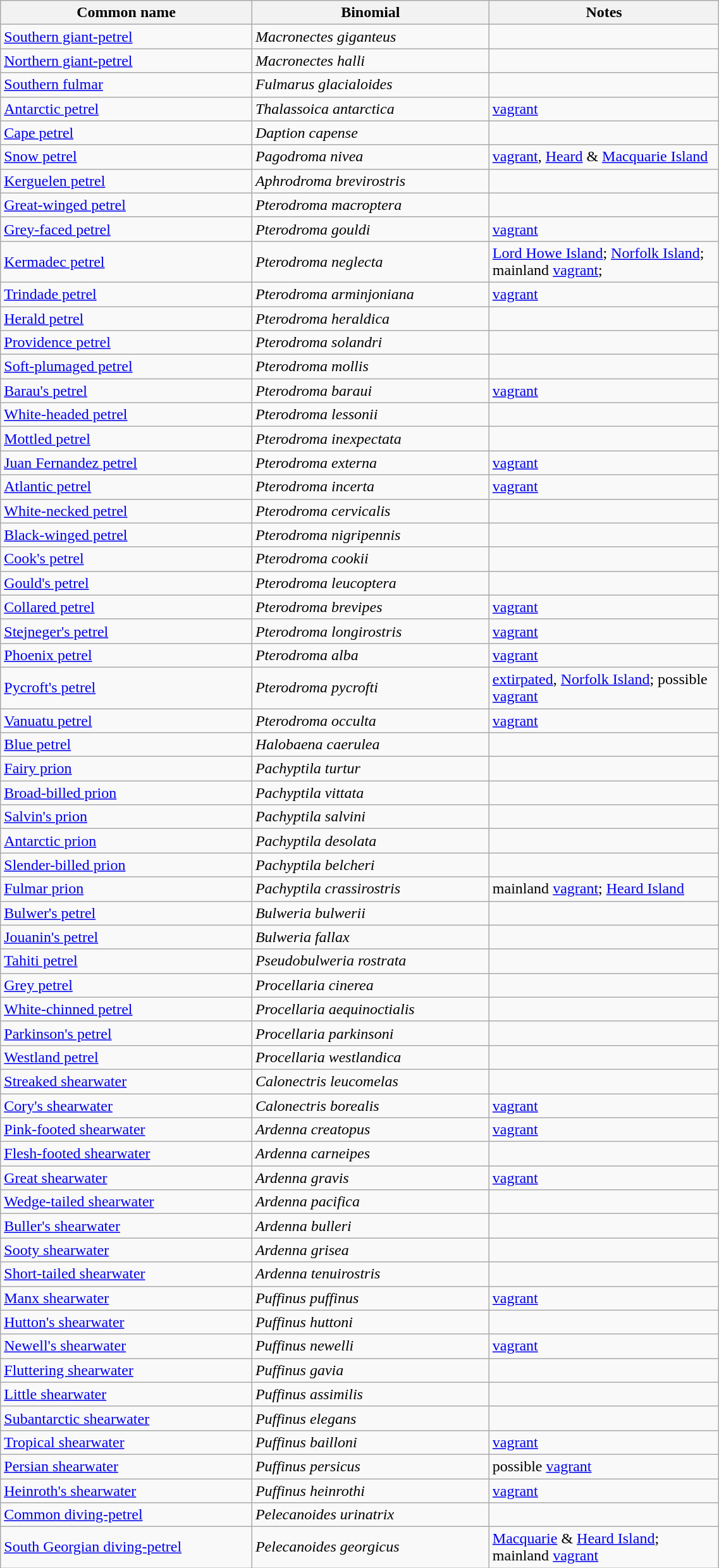<table style="width:60%;" class="wikitable">
<tr>
<th width=35%>Common name</th>
<th width=33%>Binomial</th>
<th width=32%>Notes</th>
</tr>
<tr>
<td><a href='#'>Southern giant-petrel</a></td>
<td><em>Macronectes giganteus</em></td>
<td></td>
</tr>
<tr>
<td><a href='#'>Northern giant-petrel</a></td>
<td><em>Macronectes halli</em></td>
<td></td>
</tr>
<tr>
<td><a href='#'>Southern fulmar</a></td>
<td><em>Fulmarus glacialoides</em></td>
<td></td>
</tr>
<tr>
<td><a href='#'>Antarctic petrel</a></td>
<td><em>Thalassoica antarctica</em></td>
<td><a href='#'>vagrant</a></td>
</tr>
<tr>
<td><a href='#'>Cape petrel</a></td>
<td><em>Daption capense</em></td>
<td></td>
</tr>
<tr>
<td><a href='#'>Snow petrel</a></td>
<td><em>Pagodroma nivea</em></td>
<td><a href='#'>vagrant</a>, <a href='#'>Heard</a> & <a href='#'>Macquarie Island</a></td>
</tr>
<tr>
<td><a href='#'>Kerguelen petrel</a></td>
<td><em>Aphrodroma brevirostris</em></td>
<td></td>
</tr>
<tr>
<td><a href='#'>Great-winged petrel</a></td>
<td><em>Pterodroma macroptera</em></td>
<td></td>
</tr>
<tr>
<td><a href='#'>Grey-faced petrel</a></td>
<td><em>Pterodroma gouldi</em></td>
<td><a href='#'>vagrant</a></td>
</tr>
<tr>
<td><a href='#'>Kermadec petrel</a></td>
<td><em>Pterodroma neglecta</em></td>
<td><a href='#'>Lord Howe Island</a>; <a href='#'>Norfolk Island</a>; mainland <a href='#'>vagrant</a>;</td>
</tr>
<tr>
<td><a href='#'>Trindade petrel</a></td>
<td><em>Pterodroma arminjoniana</em></td>
<td><a href='#'>vagrant</a></td>
</tr>
<tr>
<td><a href='#'>Herald petrel</a></td>
<td><em>Pterodroma heraldica</em></td>
<td></td>
</tr>
<tr>
<td><a href='#'>Providence petrel</a></td>
<td><em>Pterodroma solandri</em></td>
<td></td>
</tr>
<tr>
<td><a href='#'>Soft-plumaged petrel</a></td>
<td><em>Pterodroma mollis</em></td>
<td></td>
</tr>
<tr>
<td><a href='#'>Barau's petrel</a></td>
<td><em>Pterodroma baraui</em></td>
<td><a href='#'>vagrant</a></td>
</tr>
<tr>
<td><a href='#'>White-headed petrel</a></td>
<td><em>Pterodroma lessonii</em></td>
<td></td>
</tr>
<tr>
<td><a href='#'>Mottled petrel</a></td>
<td><em>Pterodroma inexpectata</em></td>
<td></td>
</tr>
<tr>
<td><a href='#'>Juan Fernandez petrel</a></td>
<td><em>Pterodroma externa</em></td>
<td><a href='#'>vagrant</a></td>
</tr>
<tr>
<td><a href='#'>Atlantic petrel</a></td>
<td><em>Pterodroma incerta</em></td>
<td><a href='#'>vagrant</a></td>
</tr>
<tr>
<td><a href='#'>White-necked petrel</a></td>
<td><em>Pterodroma cervicalis</em></td>
<td></td>
</tr>
<tr>
<td><a href='#'>Black-winged petrel</a></td>
<td><em>Pterodroma nigripennis</em></td>
<td></td>
</tr>
<tr>
<td><a href='#'>Cook's petrel</a></td>
<td><em>Pterodroma cookii</em></td>
<td></td>
</tr>
<tr>
<td><a href='#'>Gould's petrel</a></td>
<td><em>Pterodroma leucoptera</em></td>
<td></td>
</tr>
<tr>
<td><a href='#'>Collared petrel</a></td>
<td><em>Pterodroma brevipes</em></td>
<td><a href='#'>vagrant</a></td>
</tr>
<tr>
<td><a href='#'>Stejneger's petrel</a></td>
<td><em>Pterodroma longirostris</em></td>
<td><a href='#'>vagrant</a></td>
</tr>
<tr>
<td><a href='#'>Phoenix petrel</a></td>
<td><em>Pterodroma alba</em></td>
<td><a href='#'>vagrant</a></td>
</tr>
<tr>
<td><a href='#'>Pycroft's petrel</a></td>
<td><em>Pterodroma pycrofti</em></td>
<td><a href='#'>extirpated</a>, <a href='#'>Norfolk Island</a>; possible <a href='#'>vagrant</a></td>
</tr>
<tr>
<td><a href='#'>Vanuatu petrel</a></td>
<td><em>Pterodroma occulta</em></td>
<td><a href='#'>vagrant</a></td>
</tr>
<tr>
<td><a href='#'>Blue petrel</a></td>
<td><em>Halobaena caerulea</em></td>
<td></td>
</tr>
<tr>
<td><a href='#'>Fairy prion</a></td>
<td><em>Pachyptila turtur</em></td>
<td></td>
</tr>
<tr>
<td><a href='#'>Broad-billed prion</a></td>
<td><em>Pachyptila vittata</em></td>
<td></td>
</tr>
<tr>
<td><a href='#'>Salvin's prion</a></td>
<td><em>Pachyptila salvini</em></td>
<td></td>
</tr>
<tr>
<td><a href='#'>Antarctic prion</a></td>
<td><em>Pachyptila desolata</em></td>
<td></td>
</tr>
<tr>
<td><a href='#'>Slender-billed prion</a></td>
<td><em>Pachyptila belcheri</em></td>
<td></td>
</tr>
<tr>
<td><a href='#'>Fulmar prion</a></td>
<td><em>Pachyptila crassirostris</em></td>
<td>mainland <a href='#'>vagrant</a>; <a href='#'>Heard Island</a></td>
</tr>
<tr>
<td><a href='#'>Bulwer's petrel</a></td>
<td><em>Bulweria bulwerii</em></td>
<td></td>
</tr>
<tr>
<td><a href='#'>Jouanin's petrel</a></td>
<td><em>Bulweria fallax</em></td>
<td></td>
</tr>
<tr>
<td><a href='#'>Tahiti petrel</a></td>
<td><em>Pseudobulweria rostrata</em></td>
<td></td>
</tr>
<tr>
<td><a href='#'>Grey petrel</a></td>
<td><em>Procellaria cinerea</em></td>
<td></td>
</tr>
<tr>
<td><a href='#'>White-chinned petrel</a></td>
<td><em>Procellaria aequinoctialis</em></td>
<td></td>
</tr>
<tr>
<td><a href='#'>Parkinson's petrel</a></td>
<td><em>Procellaria parkinsoni</em></td>
<td></td>
</tr>
<tr>
<td><a href='#'>Westland petrel</a></td>
<td><em>Procellaria westlandica</em></td>
<td></td>
</tr>
<tr>
<td><a href='#'>Streaked shearwater</a></td>
<td><em>Calonectris leucomelas</em></td>
<td></td>
</tr>
<tr>
<td><a href='#'>Cory's shearwater</a></td>
<td><em>Calonectris borealis</em></td>
<td><a href='#'>vagrant</a></td>
</tr>
<tr>
<td><a href='#'>Pink-footed shearwater</a></td>
<td><em>Ardenna creatopus</em></td>
<td><a href='#'>vagrant</a></td>
</tr>
<tr>
<td><a href='#'>Flesh-footed shearwater</a></td>
<td><em>Ardenna carneipes</em></td>
<td></td>
</tr>
<tr>
<td><a href='#'>Great shearwater</a></td>
<td><em>Ardenna gravis</em></td>
<td><a href='#'>vagrant</a></td>
</tr>
<tr>
<td><a href='#'>Wedge-tailed shearwater</a></td>
<td><em>Ardenna pacifica</em></td>
<td></td>
</tr>
<tr>
<td><a href='#'>Buller's shearwater</a></td>
<td><em>Ardenna bulleri</em></td>
<td></td>
</tr>
<tr>
<td><a href='#'>Sooty shearwater</a></td>
<td><em>Ardenna grisea</em></td>
<td></td>
</tr>
<tr>
<td><a href='#'>Short-tailed shearwater</a></td>
<td><em>Ardenna tenuirostris</em></td>
<td></td>
</tr>
<tr>
<td><a href='#'>Manx shearwater</a></td>
<td><em>Puffinus puffinus</em></td>
<td><a href='#'>vagrant</a></td>
</tr>
<tr>
<td><a href='#'>Hutton's shearwater</a></td>
<td><em>Puffinus huttoni</em></td>
<td></td>
</tr>
<tr>
<td><a href='#'>Newell's shearwater</a></td>
<td><em>Puffinus newelli</em></td>
<td><a href='#'>vagrant</a></td>
</tr>
<tr>
<td><a href='#'>Fluttering shearwater</a></td>
<td><em>Puffinus gavia</em></td>
<td></td>
</tr>
<tr>
<td><a href='#'>Little shearwater</a></td>
<td><em>Puffinus assimilis</em></td>
<td></td>
</tr>
<tr>
<td><a href='#'>Subantarctic shearwater</a></td>
<td><em>Puffinus elegans</em></td>
<td></td>
</tr>
<tr>
<td><a href='#'>Tropical shearwater</a></td>
<td><em>Puffinus bailloni</em></td>
<td><a href='#'>vagrant</a></td>
</tr>
<tr>
<td><a href='#'>Persian shearwater</a></td>
<td><em>Puffinus persicus</em></td>
<td>possible <a href='#'>vagrant</a></td>
</tr>
<tr>
<td><a href='#'>Heinroth's shearwater</a></td>
<td><em>Puffinus heinrothi</em></td>
<td><a href='#'>vagrant</a></td>
</tr>
<tr>
<td><a href='#'>Common diving-petrel</a></td>
<td><em>Pelecanoides urinatrix</em></td>
<td></td>
</tr>
<tr>
<td><a href='#'>South Georgian diving-petrel</a></td>
<td><em>Pelecanoides georgicus</em></td>
<td><a href='#'>Macquarie</a> & <a href='#'>Heard Island</a>; mainland <a href='#'>vagrant</a></td>
</tr>
</table>
